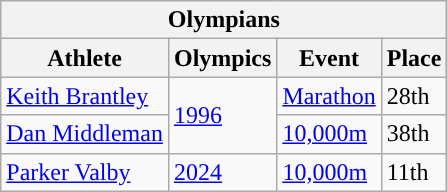<table class="wikitable">
<tr>
<th colspan="4">Olympians</th>
</tr>
<tr>
<th scope="col">Athlete</th>
<th scope="col">Olympics</th>
<th scope="col">Event</th>
<th scope="col">Place</th>
</tr>
<tr>
<td><a href='#'>Keith Brantley</a> <small></small></td>
<td rowspan="2"><a href='#'>1996</a></td>
<td><a href='#'>Marathon</a></td>
<td>28th</td>
</tr>
<tr>
<td><a href='#'>Dan Middleman</a> <small></small></td>
<td><a href='#'>10,000m</a></td>
<td>38th</td>
</tr>
<tr>
<td><a href='#'>Parker Valby</a> <small></small></td>
<td><a href='#'>2024</a></td>
<td><a href='#'>10,000m</a></td>
<td>11th</td>
</tr>
</table>
